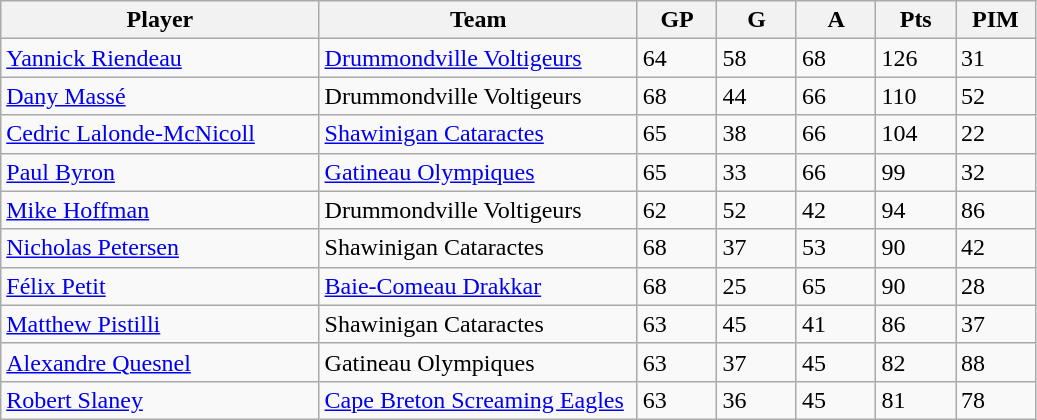<table class="wikitable sortable">
<tr>
<th width=30%>Player</th>
<th width=30%>Team</th>
<th width=7.5%>GP</th>
<th width=7.5%>G</th>
<th width=7.5%>A</th>
<th width=7.5%>Pts</th>
<th width=7.5%>PIM</th>
</tr>
<tr>
<td><a href='#'>Yannick Riendeau</a></td>
<td><a href='#'>Drummondville Voltigeurs</a></td>
<td>64</td>
<td>58</td>
<td>68</td>
<td>126</td>
<td>31</td>
</tr>
<tr>
<td><a href='#'>Dany Massé</a></td>
<td>Drummondville Voltigeurs</td>
<td>68</td>
<td>44</td>
<td>66</td>
<td>110</td>
<td>52</td>
</tr>
<tr>
<td><a href='#'>Cedric Lalonde-McNicoll</a></td>
<td><a href='#'>Shawinigan Cataractes</a></td>
<td>65</td>
<td>38</td>
<td>66</td>
<td>104</td>
<td>22</td>
</tr>
<tr>
<td><a href='#'>Paul Byron</a></td>
<td><a href='#'>Gatineau Olympiques</a></td>
<td>65</td>
<td>33</td>
<td>66</td>
<td>99</td>
<td>32</td>
</tr>
<tr>
<td><a href='#'>Mike Hoffman</a></td>
<td>Drummondville Voltigeurs</td>
<td>62</td>
<td>52</td>
<td>42</td>
<td>94</td>
<td>86</td>
</tr>
<tr>
<td><a href='#'>Nicholas Petersen</a></td>
<td>Shawinigan Cataractes</td>
<td>68</td>
<td>37</td>
<td>53</td>
<td>90</td>
<td>42</td>
</tr>
<tr>
<td><a href='#'>Félix Petit</a></td>
<td><a href='#'>Baie-Comeau Drakkar</a></td>
<td>68</td>
<td>25</td>
<td>65</td>
<td>90</td>
<td>28</td>
</tr>
<tr>
<td><a href='#'>Matthew Pistilli</a></td>
<td>Shawinigan Cataractes</td>
<td>63</td>
<td>45</td>
<td>41</td>
<td>86</td>
<td>37</td>
</tr>
<tr>
<td><a href='#'>Alexandre Quesnel</a></td>
<td>Gatineau Olympiques</td>
<td>63</td>
<td>37</td>
<td>45</td>
<td>82</td>
<td>88</td>
</tr>
<tr>
<td><a href='#'>Robert Slaney</a></td>
<td><a href='#'>Cape Breton Screaming Eagles</a></td>
<td>63</td>
<td>36</td>
<td>45</td>
<td>81</td>
<td>78</td>
</tr>
</table>
